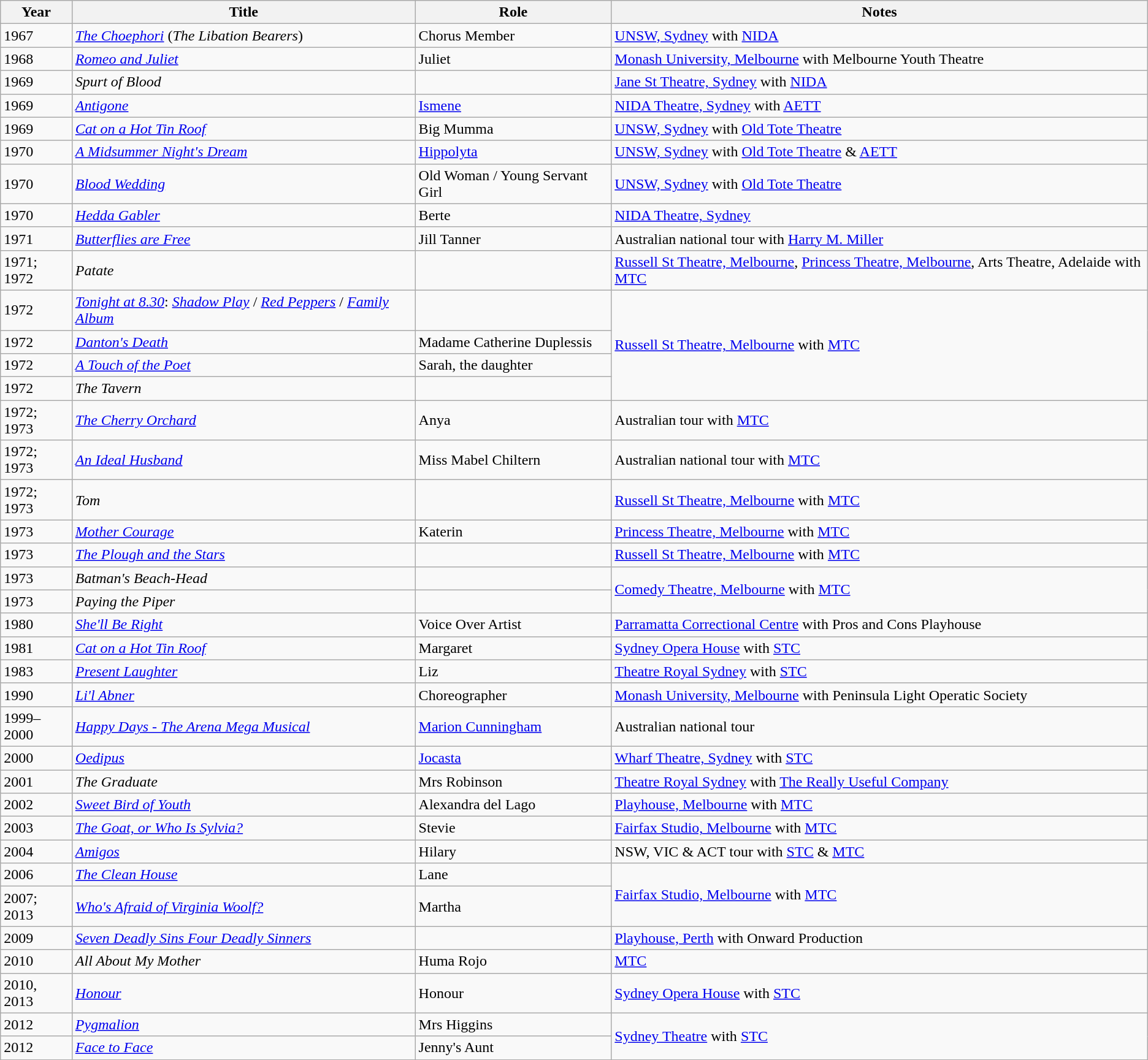<table class="wikitable">
<tr>
<th>Year</th>
<th>Title</th>
<th>Role</th>
<th>Notes</th>
</tr>
<tr>
<td>1967</td>
<td><em><a href='#'>The Choephori</a></em> (<em>The Libation Bearers</em>)</td>
<td>Chorus Member</td>
<td><a href='#'>UNSW, Sydney</a> with <a href='#'>NIDA</a></td>
</tr>
<tr>
<td>1968</td>
<td><em><a href='#'>Romeo and Juliet</a></em></td>
<td>Juliet</td>
<td><a href='#'>Monash University, Melbourne</a> with Melbourne Youth Theatre</td>
</tr>
<tr>
<td>1969</td>
<td><em>Spurt of Blood</em></td>
<td></td>
<td><a href='#'>Jane St Theatre, Sydney</a> with <a href='#'>NIDA</a></td>
</tr>
<tr>
<td>1969</td>
<td><em><a href='#'>Antigone</a></em></td>
<td><a href='#'>Ismene</a></td>
<td><a href='#'>NIDA Theatre, Sydney</a> with <a href='#'>AETT</a></td>
</tr>
<tr>
<td>1969</td>
<td><em><a href='#'>Cat on a Hot Tin Roof</a></em></td>
<td>Big Mumma</td>
<td><a href='#'>UNSW, Sydney</a> with <a href='#'>Old Tote Theatre</a></td>
</tr>
<tr>
<td>1970</td>
<td><em><a href='#'>A Midsummer Night's Dream</a></em></td>
<td><a href='#'>Hippolyta</a></td>
<td><a href='#'>UNSW, Sydney</a> with <a href='#'>Old Tote Theatre</a> & <a href='#'>AETT</a></td>
</tr>
<tr>
<td>1970</td>
<td><em><a href='#'>Blood Wedding</a></em></td>
<td>Old Woman / Young Servant Girl</td>
<td><a href='#'>UNSW, Sydney</a> with <a href='#'>Old Tote Theatre</a></td>
</tr>
<tr>
<td>1970</td>
<td><em><a href='#'>Hedda Gabler</a></em></td>
<td>Berte</td>
<td><a href='#'>NIDA Theatre, Sydney</a></td>
</tr>
<tr>
<td>1971</td>
<td><em><a href='#'>Butterflies are Free</a></em></td>
<td>Jill Tanner</td>
<td>Australian national tour with <a href='#'>Harry M. Miller</a></td>
</tr>
<tr>
<td>1971; 1972</td>
<td><em>Patate</em></td>
<td></td>
<td><a href='#'>Russell St Theatre, Melbourne</a>, <a href='#'>Princess Theatre, Melbourne</a>, Arts Theatre, Adelaide with <a href='#'>MTC</a></td>
</tr>
<tr>
<td>1972</td>
<td><em><a href='#'>Tonight at 8.30</a></em>: <em><a href='#'>Shadow Play</a></em> / <em><a href='#'>Red Peppers</a></em> / <em><a href='#'>Family Album</a></em></td>
<td></td>
<td rowspan=4><a href='#'>Russell St Theatre, Melbourne</a> with <a href='#'>MTC</a></td>
</tr>
<tr>
<td>1972</td>
<td><em><a href='#'>Danton's Death</a></em></td>
<td>Madame Catherine Duplessis</td>
</tr>
<tr>
<td>1972</td>
<td><em><a href='#'>A Touch of the Poet</a></em></td>
<td>Sarah, the daughter</td>
</tr>
<tr>
<td>1972</td>
<td><em>The Tavern</em></td>
<td></td>
</tr>
<tr>
<td>1972; 1973</td>
<td><em><a href='#'>The Cherry Orchard</a></em></td>
<td>Anya</td>
<td>Australian tour with <a href='#'>MTC</a></td>
</tr>
<tr>
<td>1972; 1973</td>
<td><em><a href='#'>An Ideal Husband</a></em></td>
<td>Miss Mabel Chiltern</td>
<td>Australian national tour with <a href='#'>MTC</a></td>
</tr>
<tr>
<td>1972; 1973</td>
<td><em>Tom</em></td>
<td></td>
<td><a href='#'>Russell St Theatre, Melbourne</a> with <a href='#'>MTC</a></td>
</tr>
<tr>
<td>1973</td>
<td><em><a href='#'>Mother Courage</a></em></td>
<td>Katerin</td>
<td><a href='#'>Princess Theatre, Melbourne</a> with <a href='#'>MTC</a></td>
</tr>
<tr>
<td>1973</td>
<td><em><a href='#'>The Plough and the Stars</a></em></td>
<td></td>
<td><a href='#'>Russell St Theatre, Melbourne</a> with <a href='#'>MTC</a></td>
</tr>
<tr>
<td>1973</td>
<td><em>Batman's Beach-Head</em></td>
<td></td>
<td rowspan=2><a href='#'>Comedy Theatre, Melbourne</a> with <a href='#'>MTC</a></td>
</tr>
<tr>
<td>1973</td>
<td><em>Paying the Piper</em></td>
<td></td>
</tr>
<tr>
<td>1980</td>
<td><em><a href='#'>She'll Be Right</a></em></td>
<td>Voice Over Artist</td>
<td><a href='#'>Parramatta Correctional Centre</a>  with Pros and Cons Playhouse</td>
</tr>
<tr>
<td>1981</td>
<td><em><a href='#'>Cat on a Hot Tin Roof</a></em></td>
<td>Margaret</td>
<td><a href='#'>Sydney Opera House</a> with <a href='#'>STC</a></td>
</tr>
<tr>
<td>1983</td>
<td><em><a href='#'>Present Laughter</a></em></td>
<td>Liz</td>
<td><a href='#'>Theatre Royal Sydney</a> with <a href='#'>STC</a></td>
</tr>
<tr>
<td>1990</td>
<td><em><a href='#'>Li'l Abner</a></em></td>
<td>Choreographer</td>
<td><a href='#'>Monash University, Melbourne</a> with Peninsula Light Operatic Society</td>
</tr>
<tr>
<td>1999–2000</td>
<td><em><a href='#'>Happy Days - The Arena Mega Musical</a></em></td>
<td><a href='#'>Marion Cunningham</a></td>
<td>Australian national tour</td>
</tr>
<tr>
<td>2000</td>
<td><em><a href='#'>Oedipus</a></em></td>
<td><a href='#'>Jocasta</a></td>
<td><a href='#'>Wharf Theatre, Sydney</a> with <a href='#'>STC</a></td>
</tr>
<tr>
<td>2001</td>
<td><em>The Graduate</em></td>
<td>Mrs Robinson</td>
<td><a href='#'>Theatre Royal Sydney</a> with <a href='#'>The Really Useful Company</a></td>
</tr>
<tr>
<td>2002</td>
<td><em><a href='#'>Sweet Bird of Youth</a></em></td>
<td>Alexandra del Lago</td>
<td><a href='#'>Playhouse, Melbourne</a> with <a href='#'>MTC</a></td>
</tr>
<tr>
<td>2003</td>
<td><em><a href='#'>The Goat, or Who Is Sylvia?</a></em></td>
<td>Stevie</td>
<td><a href='#'>Fairfax Studio, Melbourne</a> with <a href='#'>MTC</a></td>
</tr>
<tr>
<td>2004</td>
<td><em><a href='#'>Amigos</a></em></td>
<td>Hilary</td>
<td>NSW, VIC & ACT tour with <a href='#'>STC</a> & <a href='#'>MTC</a></td>
</tr>
<tr>
<td>2006</td>
<td><em><a href='#'>The Clean House</a></em></td>
<td>Lane</td>
<td rowspan=2><a href='#'>Fairfax Studio, Melbourne</a> with <a href='#'>MTC</a></td>
</tr>
<tr>
<td>2007; 2013</td>
<td><em><a href='#'>Who's Afraid of Virginia Woolf?</a></em></td>
<td>Martha</td>
</tr>
<tr>
<td>2009</td>
<td><em><a href='#'>Seven Deadly Sins Four Deadly Sinners</a></em></td>
<td></td>
<td><a href='#'>Playhouse, Perth</a> with Onward Production</td>
</tr>
<tr>
<td>2010</td>
<td><em>All About My Mother</em></td>
<td>Huma Rojo</td>
<td><a href='#'>MTC</a></td>
</tr>
<tr>
<td>2010, 2013</td>
<td><em><a href='#'>Honour</a></em></td>
<td>Honour</td>
<td><a href='#'>Sydney Opera House</a> with <a href='#'>STC</a></td>
</tr>
<tr>
<td>2012</td>
<td><em><a href='#'>Pygmalion</a></em></td>
<td>Mrs Higgins</td>
<td rowspan=2><a href='#'>Sydney Theatre</a> with <a href='#'>STC</a></td>
</tr>
<tr>
<td>2012</td>
<td><em><a href='#'>Face to Face</a></em></td>
<td>Jenny's Aunt</td>
</tr>
</table>
